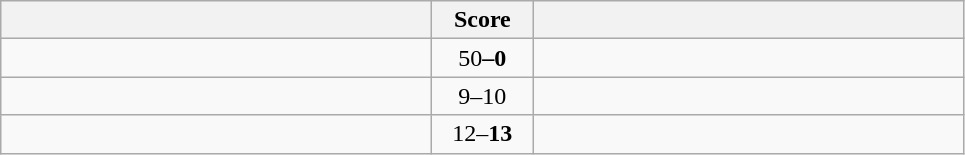<table class="wikitable" style="text-align: center;">
<tr>
<th width=280></th>
<th width=60>Score</th>
<th width=280></th>
</tr>
<tr>
<td align=left><strong></td>
<td></strong>50<strong>–0</td>
<td align=left></td>
</tr>
<tr>
<td align=left></td>
<td>9–</strong>10<strong></td>
<td align=left></strong></td>
</tr>
<tr>
<td align=left></td>
<td>12–<strong>13</strong></td>
<td align=left><strong></td>
</tr>
</table>
